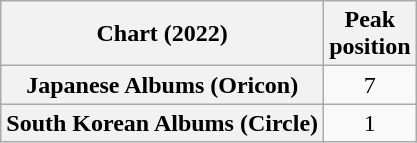<table class="wikitable sortable plainrowheaders" style="text-align:center">
<tr>
<th scope="col">Chart (2022)</th>
<th scope="col">Peak<br>position</th>
</tr>
<tr>
<th scope="row">Japanese Albums (Oricon)</th>
<td>7</td>
</tr>
<tr>
<th scope="row">South Korean Albums (Circle)</th>
<td>1</td>
</tr>
</table>
